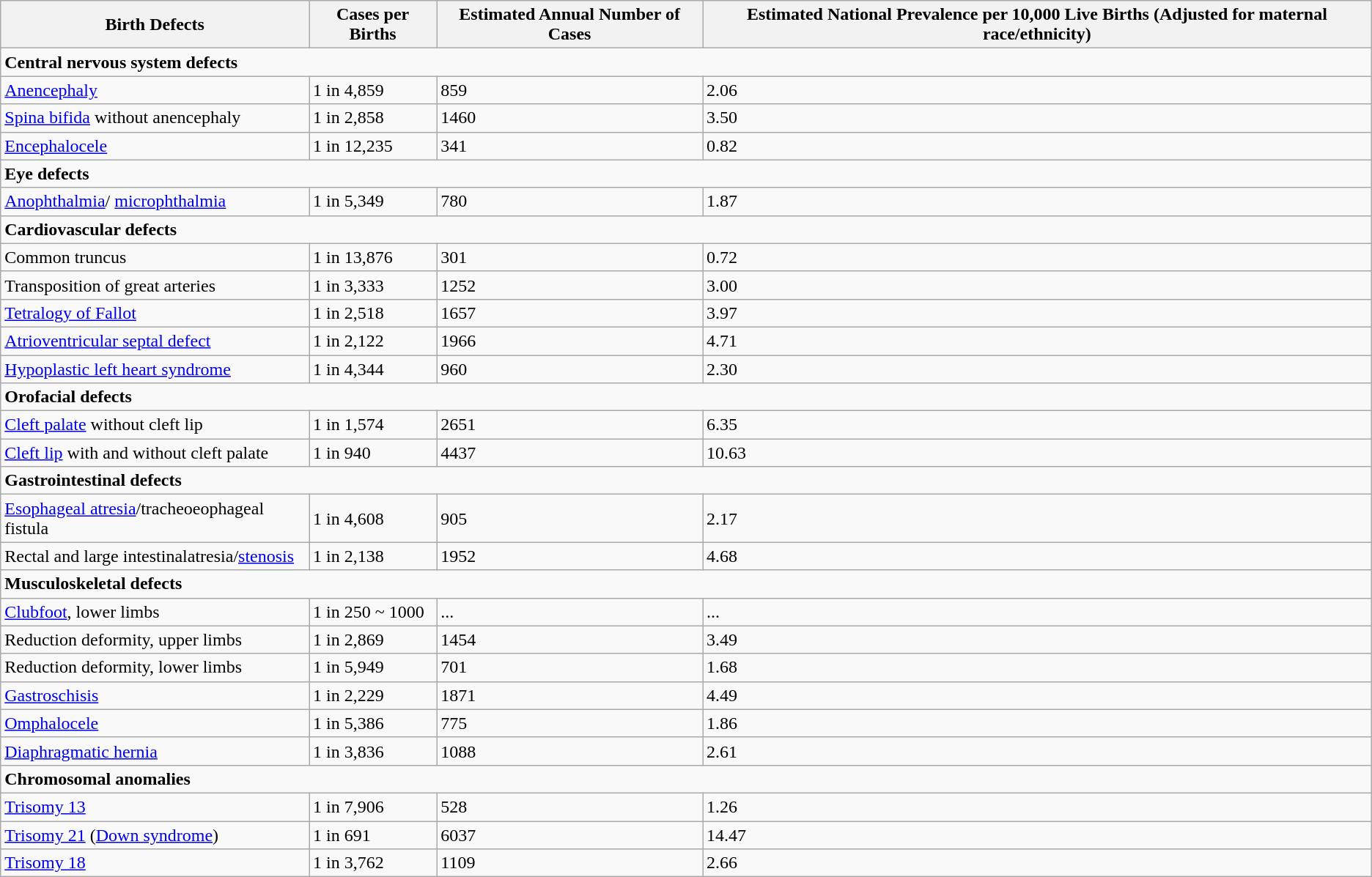<table class="wikitable">
<tr>
<th>Birth Defects</th>
<th>Cases per Births</th>
<th>Estimated Annual Number of Cases</th>
<th>Estimated National Prevalence per 10,000 Live Births (Adjusted for maternal race/ethnicity)</th>
</tr>
<tr>
<td colspan="4"><strong>Central nervous system defects</strong></td>
</tr>
<tr>
<td><a href='#'>Anencephaly</a></td>
<td>1 in 4,859</td>
<td>859</td>
<td>2.06</td>
</tr>
<tr>
<td><a href='#'>Spina bifida</a> without anencephaly</td>
<td>1 in 2,858</td>
<td>1460</td>
<td>3.50</td>
</tr>
<tr>
<td><a href='#'>Encephalocele</a></td>
<td>1 in 12,235</td>
<td>341</td>
<td>0.82</td>
</tr>
<tr>
<td colspan="4"><strong>Eye defects</strong></td>
</tr>
<tr>
<td><a href='#'>Anophthalmia</a>/ <a href='#'>microphthalmia</a></td>
<td>1 in 5,349</td>
<td>780</td>
<td>1.87</td>
</tr>
<tr>
<td colspan="4"><strong>Cardiovascular defects</strong></td>
</tr>
<tr>
<td>Common truncus</td>
<td>1 in 13,876</td>
<td>301</td>
<td>0.72</td>
</tr>
<tr>
<td>Transposition of great arteries</td>
<td>1 in 3,333</td>
<td>1252</td>
<td>3.00</td>
</tr>
<tr>
<td><a href='#'>Tetralogy of Fallot</a></td>
<td>1 in 2,518</td>
<td>1657</td>
<td>3.97</td>
</tr>
<tr>
<td><a href='#'>Atrioventricular septal defect</a></td>
<td>1 in 2,122</td>
<td>1966</td>
<td>4.71</td>
</tr>
<tr>
<td><a href='#'>Hypoplastic left heart syndrome</a></td>
<td>1 in 4,344</td>
<td>960</td>
<td>2.30</td>
</tr>
<tr>
<td colspan="4"><strong>Orofacial defects</strong></td>
</tr>
<tr>
<td><a href='#'>Cleft palate</a> without cleft lip</td>
<td>1 in 1,574</td>
<td>2651</td>
<td>6.35</td>
</tr>
<tr>
<td><a href='#'>Cleft lip</a> with and without cleft palate</td>
<td>1 in 940</td>
<td>4437</td>
<td>10.63</td>
</tr>
<tr>
<td colspan="4"><strong>Gastrointestinal defects</strong></td>
</tr>
<tr>
<td><a href='#'>Esophageal atresia</a>/tracheoeophageal fistula</td>
<td>1 in 4,608</td>
<td>905</td>
<td>2.17</td>
</tr>
<tr>
<td>Rectal and large intestinalatresia/<a href='#'>stenosis</a></td>
<td>1 in 2,138</td>
<td>1952</td>
<td>4.68</td>
</tr>
<tr>
<td colspan="4"><strong>Musculoskeletal defects</strong></td>
</tr>
<tr>
<td><a href='#'>Clubfoot</a>, lower limbs</td>
<td>1 in 250 ~ 1000</td>
<td>...</td>
<td>...</td>
</tr>
<tr>
<td>Reduction deformity, upper limbs</td>
<td>1 in 2,869</td>
<td>1454</td>
<td>3.49</td>
</tr>
<tr>
<td>Reduction deformity, lower limbs</td>
<td>1 in 5,949</td>
<td>701</td>
<td>1.68</td>
</tr>
<tr>
<td><a href='#'>Gastroschisis</a></td>
<td>1 in 2,229</td>
<td>1871</td>
<td>4.49</td>
</tr>
<tr>
<td><a href='#'>Omphalocele</a></td>
<td>1 in 5,386</td>
<td>775</td>
<td>1.86</td>
</tr>
<tr>
<td><a href='#'>Diaphragmatic hernia</a></td>
<td>1 in 3,836</td>
<td>1088</td>
<td>2.61</td>
</tr>
<tr>
<td colspan="4"><strong>Chromosomal anomalies</strong></td>
</tr>
<tr>
<td><a href='#'>Trisomy 13</a></td>
<td>1 in 7,906</td>
<td>528</td>
<td>1.26</td>
</tr>
<tr>
<td><a href='#'>Trisomy 21</a> (<a href='#'>Down syndrome</a>)</td>
<td>1 in 691</td>
<td>6037</td>
<td>14.47</td>
</tr>
<tr>
<td><a href='#'>Trisomy 18</a></td>
<td>1 in 3,762</td>
<td>1109</td>
<td>2.66</td>
</tr>
</table>
